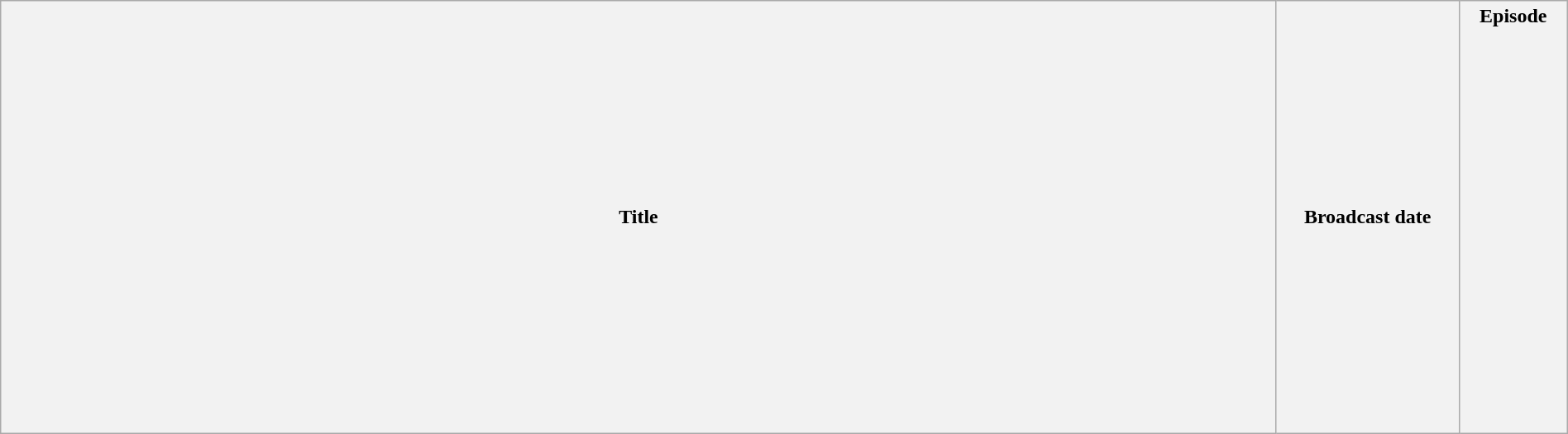<table class="wikitable plainrowheaders" style="width:100%; margin:auto;">
<tr>
<th>Title</th>
<th width="140">Broadcast date</th>
<th width="80">Episode<br><br><br><br><br><br><br><br><br><br><br><br><br><br><br><br><br><br><br></th>
</tr>
</table>
